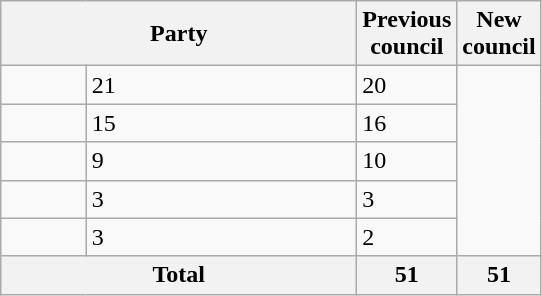<table class="wikitable">
<tr>
<th valign=centre colspan="2" style="width: 230px">Party</th>
<th valign=top style="width: 30px">Previous council</th>
<th valign=top style="width: 30px">New council</th>
</tr>
<tr>
<td></td>
<td>21</td>
<td>20</td>
</tr>
<tr>
<td></td>
<td>15</td>
<td>16</td>
</tr>
<tr>
<td></td>
<td>9</td>
<td>10</td>
</tr>
<tr>
<td></td>
<td>3</td>
<td>3</td>
</tr>
<tr>
<td></td>
<td>3</td>
<td>2</td>
</tr>
<tr>
<th colspan=2>Total</th>
<th style="text-align: center">51</th>
<th colspan=3>51</th>
</tr>
</table>
